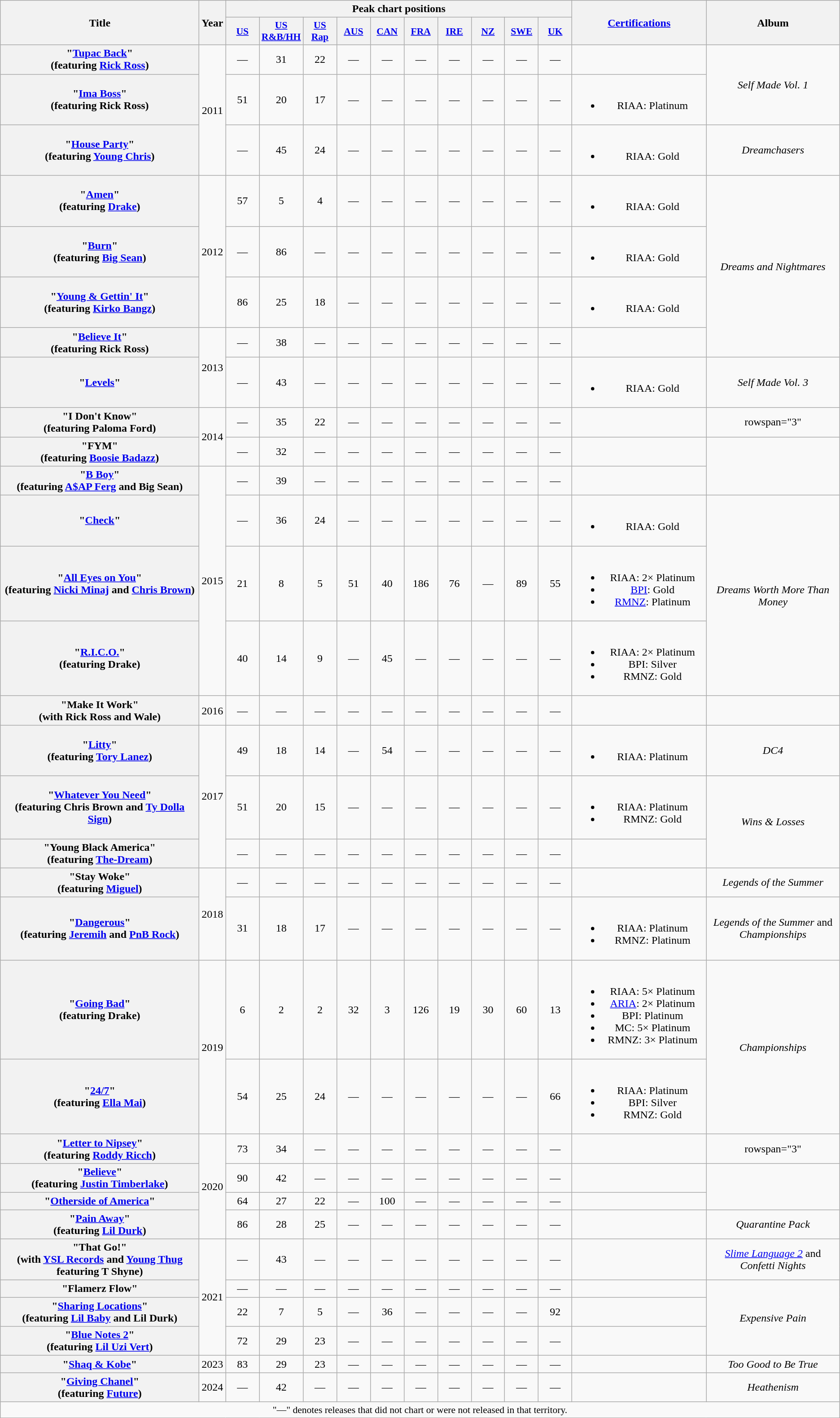<table class="wikitable plainrowheaders" style="text-align:center;">
<tr>
<th scope="col" rowspan="2" style="width:18em;">Title</th>
<th scope="col" rowspan="2" style="width:1em;">Year</th>
<th scope="col" colspan="10">Peak chart positions</th>
<th scope="col" rowspan="2" style="width:12em;"><a href='#'>Certifications</a></th>
<th scope="col" rowspan="2">Album</th>
</tr>
<tr>
<th scope="col" style="width:3em;font-size:90%;"><a href='#'>US</a><br></th>
<th scope="col" style="width:3em;font-size:90%;"><a href='#'>US<br>R&B/HH</a><br></th>
<th scope="col" style="width:3em;font-size:90%;"><a href='#'>US<br>Rap</a><br></th>
<th scope="col" style="width:3em;font-size:90%;"><a href='#'>AUS</a><br></th>
<th scope="col" style="width:3em;font-size:90%;"><a href='#'>CAN</a><br></th>
<th scope="col" style="width:3em;font-size:90%;"><a href='#'>FRA</a><br></th>
<th scope="col" style="width:3em;font-size:90%;"><a href='#'>IRE</a><br></th>
<th scope="col" style="width:3em;font-size:90%;"><a href='#'>NZ</a><br></th>
<th scope="col" style="width:3em;font-size:90%;"><a href='#'>SWE</a><br></th>
<th scope="col" style="width:3em;font-size:90%;"><a href='#'>UK</a><br></th>
</tr>
<tr>
<th scope="row">"<a href='#'>Tupac Back</a>"<br><span>(featuring <a href='#'>Rick Ross</a>)</span></th>
<td rowspan="3">2011</td>
<td>—</td>
<td>31</td>
<td>22</td>
<td>—</td>
<td>—</td>
<td>—</td>
<td>—</td>
<td>—</td>
<td>—</td>
<td>—</td>
<td></td>
<td rowspan="2"><em>Self Made Vol. 1</em></td>
</tr>
<tr>
<th scope="row">"<a href='#'>Ima Boss</a>"<br><span>(featuring Rick Ross)</span></th>
<td>51</td>
<td>20</td>
<td>17</td>
<td>—</td>
<td>—</td>
<td>—</td>
<td>—</td>
<td>—</td>
<td>—</td>
<td>—</td>
<td><br><ul><li>RIAA: Platinum</li></ul></td>
</tr>
<tr>
<th scope="row">"<a href='#'>House Party</a>"<br><span>(featuring <a href='#'>Young Chris</a>)</span></th>
<td>—</td>
<td>45</td>
<td>24</td>
<td>—</td>
<td>—</td>
<td>—</td>
<td>—</td>
<td>—</td>
<td>—</td>
<td>—</td>
<td><br><ul><li>RIAA: Gold</li></ul></td>
<td><em>Dreamchasers</em></td>
</tr>
<tr>
<th scope="row">"<a href='#'>Amen</a>"<br><span>(featuring <a href='#'>Drake</a>)</span></th>
<td rowspan="3">2012</td>
<td>57</td>
<td>5</td>
<td>4</td>
<td>—</td>
<td>—</td>
<td>—</td>
<td>—</td>
<td>—</td>
<td>—</td>
<td>—</td>
<td><br><ul><li>RIAA: Gold</li></ul></td>
<td rowspan="4"><em>Dreams and Nightmares</em></td>
</tr>
<tr>
<th scope="row">"<a href='#'>Burn</a>"<br><span>(featuring <a href='#'>Big Sean</a>)</span></th>
<td>—</td>
<td>86</td>
<td>—</td>
<td>—</td>
<td>—</td>
<td>—</td>
<td>—</td>
<td>—</td>
<td>—</td>
<td>—</td>
<td><br><ul><li>RIAA: Gold</li></ul></td>
</tr>
<tr>
<th scope="row">"<a href='#'>Young & Gettin' It</a>"<br><span>(featuring <a href='#'>Kirko Bangz</a>)</span></th>
<td>86</td>
<td>25</td>
<td>18</td>
<td>—</td>
<td>—</td>
<td>—</td>
<td>—</td>
<td>—</td>
<td>—</td>
<td>—</td>
<td><br><ul><li>RIAA: Gold</li></ul></td>
</tr>
<tr>
<th scope="row">"<a href='#'>Believe It</a>"<br><span>(featuring Rick Ross)</span></th>
<td rowspan="2">2013</td>
<td>—</td>
<td>38</td>
<td>—</td>
<td>—</td>
<td>—</td>
<td>—</td>
<td>—</td>
<td>—</td>
<td>—</td>
<td>—</td>
<td></td>
</tr>
<tr>
<th scope="row">"<a href='#'>Levels</a>"</th>
<td>—</td>
<td>43</td>
<td>—</td>
<td>—</td>
<td>—</td>
<td>—</td>
<td>—</td>
<td>—</td>
<td>—</td>
<td>—</td>
<td><br><ul><li>RIAA: Gold</li></ul></td>
<td><em>Self Made Vol. 3</em></td>
</tr>
<tr>
<th scope="row">"I Don't Know"<br><span>(featuring Paloma Ford)</span></th>
<td rowspan="2">2014</td>
<td>—</td>
<td>35</td>
<td>22</td>
<td>—</td>
<td>—</td>
<td>—</td>
<td>—</td>
<td>—</td>
<td>—</td>
<td>—</td>
<td></td>
<td>rowspan="3" </td>
</tr>
<tr>
<th scope="row">"FYM"<br><span>(featuring <a href='#'>Boosie Badazz</a>)</span></th>
<td>—</td>
<td>32</td>
<td>—</td>
<td>—</td>
<td>—</td>
<td>—</td>
<td>—</td>
<td>—</td>
<td>—</td>
<td>—</td>
<td></td>
</tr>
<tr>
<th scope="row">"<a href='#'>B Boy</a>"<br><span>(featuring <a href='#'>A$AP Ferg</a> and Big Sean)</span></th>
<td rowspan="4">2015</td>
<td>—</td>
<td>39</td>
<td>—</td>
<td>—</td>
<td>—</td>
<td>—</td>
<td>—</td>
<td>—</td>
<td>—</td>
<td>—</td>
<td></td>
</tr>
<tr>
<th scope="row">"<a href='#'>Check</a>"</th>
<td>—</td>
<td>36</td>
<td>24</td>
<td>—</td>
<td>—</td>
<td>—</td>
<td>—</td>
<td>—</td>
<td>—</td>
<td>—</td>
<td><br><ul><li>RIAA: Gold</li></ul></td>
<td rowspan="3"><em>Dreams Worth More Than Money</em></td>
</tr>
<tr>
<th scope="row">"<a href='#'>All Eyes on You</a>"<br><span>(featuring <a href='#'>Nicki Minaj</a> and <a href='#'>Chris Brown</a>)</span></th>
<td>21</td>
<td>8</td>
<td>5</td>
<td>51</td>
<td>40</td>
<td>186</td>
<td>76</td>
<td>—</td>
<td>89</td>
<td>55</td>
<td><br><ul><li>RIAA: 2× Platinum</li><li><a href='#'>BPI</a>: Gold</li><li><a href='#'>RMNZ</a>: Platinum</li></ul></td>
</tr>
<tr>
<th scope="row">"<a href='#'>R.I.C.O.</a>"<br><span>(featuring Drake)</span></th>
<td>40</td>
<td>14</td>
<td>9</td>
<td>—</td>
<td>45</td>
<td>—</td>
<td>—</td>
<td>—</td>
<td>—</td>
<td>—</td>
<td><br><ul><li>RIAA: 2× Platinum</li><li>BPI: Silver</li><li>RMNZ: Gold</li></ul></td>
</tr>
<tr>
<th scope="row">"Make It Work"<br><span>(with Rick Ross and Wale)</span></th>
<td>2016</td>
<td>—</td>
<td>—</td>
<td>—</td>
<td>—</td>
<td>—</td>
<td>—</td>
<td>—</td>
<td>—</td>
<td>—</td>
<td>—</td>
<td></td>
<td></td>
</tr>
<tr>
<th scope="row">"<a href='#'>Litty</a>"<br><span>(featuring <a href='#'>Tory Lanez</a>)</span></th>
<td rowspan="3">2017</td>
<td>49</td>
<td>18</td>
<td>14</td>
<td>—</td>
<td>54</td>
<td>—</td>
<td>—</td>
<td>—</td>
<td>—</td>
<td>—</td>
<td><br><ul><li>RIAA: Platinum</li></ul></td>
<td><em>DC4</em></td>
</tr>
<tr>
<th scope="row">"<a href='#'>Whatever You Need</a>"<br><span>(featuring Chris Brown and <a href='#'>Ty Dolla Sign</a>)</span></th>
<td>51</td>
<td>20</td>
<td>15</td>
<td>—</td>
<td>—</td>
<td>—</td>
<td>—</td>
<td>—</td>
<td>—</td>
<td>—</td>
<td><br><ul><li>RIAA: Platinum</li><li>RMNZ: Gold</li></ul></td>
<td rowspan="2"><em>Wins & Losses</em></td>
</tr>
<tr>
<th scope="row">"Young Black America"<br><span>(featuring <a href='#'>The-Dream</a>)</span></th>
<td>—</td>
<td>—</td>
<td>—</td>
<td>—</td>
<td>—</td>
<td>—</td>
<td>—</td>
<td>—</td>
<td>—</td>
<td>—</td>
<td></td>
</tr>
<tr>
<th scope="row">"Stay Woke"<br><span>(featuring <a href='#'>Miguel</a>)</span></th>
<td rowspan="2">2018</td>
<td>—</td>
<td>—</td>
<td>—</td>
<td>—</td>
<td>—</td>
<td>—</td>
<td>—</td>
<td>—</td>
<td>—</td>
<td>—</td>
<td></td>
<td><em>Legends of the Summer</em></td>
</tr>
<tr>
<th scope="row">"<a href='#'>Dangerous</a>"<br><span>(featuring <a href='#'>Jeremih</a> and <a href='#'>PnB Rock</a>)</span></th>
<td>31</td>
<td>18</td>
<td>17</td>
<td>—</td>
<td>—</td>
<td>—</td>
<td>—</td>
<td>—</td>
<td>—</td>
<td>—</td>
<td><br><ul><li>RIAA: Platinum</li><li>RMNZ: Platinum</li></ul></td>
<td><em>Legends of the Summer</em> and <em>Championships</em></td>
</tr>
<tr>
<th scope="row">"<a href='#'>Going Bad</a>"<br><span>(featuring Drake)</span></th>
<td rowspan="2">2019</td>
<td>6</td>
<td>2</td>
<td>2</td>
<td>32</td>
<td>3</td>
<td>126</td>
<td>19</td>
<td>30</td>
<td>60</td>
<td>13</td>
<td><br><ul><li>RIAA: 5× Platinum</li><li><a href='#'>ARIA</a>: 2× Platinum</li><li>BPI: Platinum</li><li>MC: 5× Platinum</li><li>RMNZ: 3× Platinum</li></ul></td>
<td rowspan="2"><em>Championships</em></td>
</tr>
<tr>
<th scope="row">"<a href='#'>24/7</a>"<br><span>(featuring <a href='#'>Ella Mai</a>)</span></th>
<td>54</td>
<td>25</td>
<td>24</td>
<td>—</td>
<td>—</td>
<td>—</td>
<td>—</td>
<td>—</td>
<td>—</td>
<td>66</td>
<td><br><ul><li>RIAA: Platinum</li><li>BPI: Silver</li><li>RMNZ: Gold</li></ul></td>
</tr>
<tr>
<th scope="row">"<a href='#'>Letter to Nipsey</a>"<br><span>(featuring <a href='#'>Roddy Ricch</a>)</span></th>
<td rowspan="4">2020</td>
<td>73</td>
<td>34</td>
<td>—</td>
<td>—</td>
<td>—</td>
<td>—</td>
<td>—</td>
<td>—</td>
<td>—</td>
<td>—</td>
<td></td>
<td>rowspan="3" </td>
</tr>
<tr>
<th scope="row">"<a href='#'>Believe</a>"<br><span>(featuring <a href='#'>Justin Timberlake</a>)</span></th>
<td>90</td>
<td>42</td>
<td>—</td>
<td>—</td>
<td>—</td>
<td>—</td>
<td>—</td>
<td>—</td>
<td>—</td>
<td>—</td>
<td></td>
</tr>
<tr>
<th scope="row">"<a href='#'>Otherside of America</a>"</th>
<td>64</td>
<td>27</td>
<td>22</td>
<td>—</td>
<td>100</td>
<td>—</td>
<td>—</td>
<td>—</td>
<td>—</td>
<td>—</td>
<td></td>
</tr>
<tr>
<th scope="row">"<a href='#'>Pain Away</a>"<br><span>(featuring <a href='#'>Lil Durk</a>)</span></th>
<td>86</td>
<td>28</td>
<td>25</td>
<td>—</td>
<td>—</td>
<td>—</td>
<td>—</td>
<td>—</td>
<td>—</td>
<td>—</td>
<td></td>
<td><em>Quarantine Pack</em></td>
</tr>
<tr>
<th scope="row">"That Go!"<br><span>(with <a href='#'>YSL Records</a> and <a href='#'>Young Thug</a> featuring T Shyne)</span></th>
<td rowspan="4">2021</td>
<td>—</td>
<td>43</td>
<td>—</td>
<td>—</td>
<td>—</td>
<td>—</td>
<td>—</td>
<td>—</td>
<td>—</td>
<td>—</td>
<td></td>
<td><em><a href='#'>Slime Language 2</a></em> and <em>Confetti Nights</em></td>
</tr>
<tr>
<th scope="row">"Flamerz Flow"</th>
<td>—</td>
<td>—</td>
<td>—</td>
<td>—</td>
<td>—</td>
<td>—</td>
<td>—</td>
<td>—</td>
<td>—</td>
<td>—</td>
<td></td>
<td rowspan="3"><em>Expensive Pain</em></td>
</tr>
<tr>
<th scope="row">"<a href='#'>Sharing Locations</a>"<br><span>(featuring <a href='#'>Lil Baby</a> and Lil Durk)</span></th>
<td>22</td>
<td>7</td>
<td>5</td>
<td>—</td>
<td>36</td>
<td>—</td>
<td>—</td>
<td>—</td>
<td>—</td>
<td>92</td>
<td></td>
</tr>
<tr>
<th scope="row">"<a href='#'>Blue Notes 2</a>"<br><span>(featuring <a href='#'>Lil Uzi Vert</a>)</span></th>
<td>72</td>
<td>29</td>
<td>23</td>
<td>—</td>
<td>—</td>
<td>—</td>
<td>—</td>
<td>—</td>
<td>—</td>
<td>—</td>
<td></td>
</tr>
<tr>
<th scope="row">"<a href='#'>Shaq & Kobe</a>"<br></th>
<td>2023</td>
<td>83</td>
<td>29</td>
<td>23</td>
<td>—</td>
<td>—</td>
<td>—</td>
<td>—</td>
<td>—</td>
<td>—</td>
<td>—</td>
<td></td>
<td><em>Too Good to Be True</em></td>
</tr>
<tr>
<th scope="row">"<a href='#'>Giving Chanel</a>"<br><span>(featuring <a href='#'>Future</a>)</span></th>
<td>2024</td>
<td>—</td>
<td>42</td>
<td>—</td>
<td>—</td>
<td>—</td>
<td>—</td>
<td>—</td>
<td>—</td>
<td>—</td>
<td>—</td>
<td></td>
<td><em>Heathenism</em></td>
</tr>
<tr>
<td colspan="14" style="font-size:90%">"—" denotes releases that did not chart or were not released in that territory.</td>
</tr>
</table>
